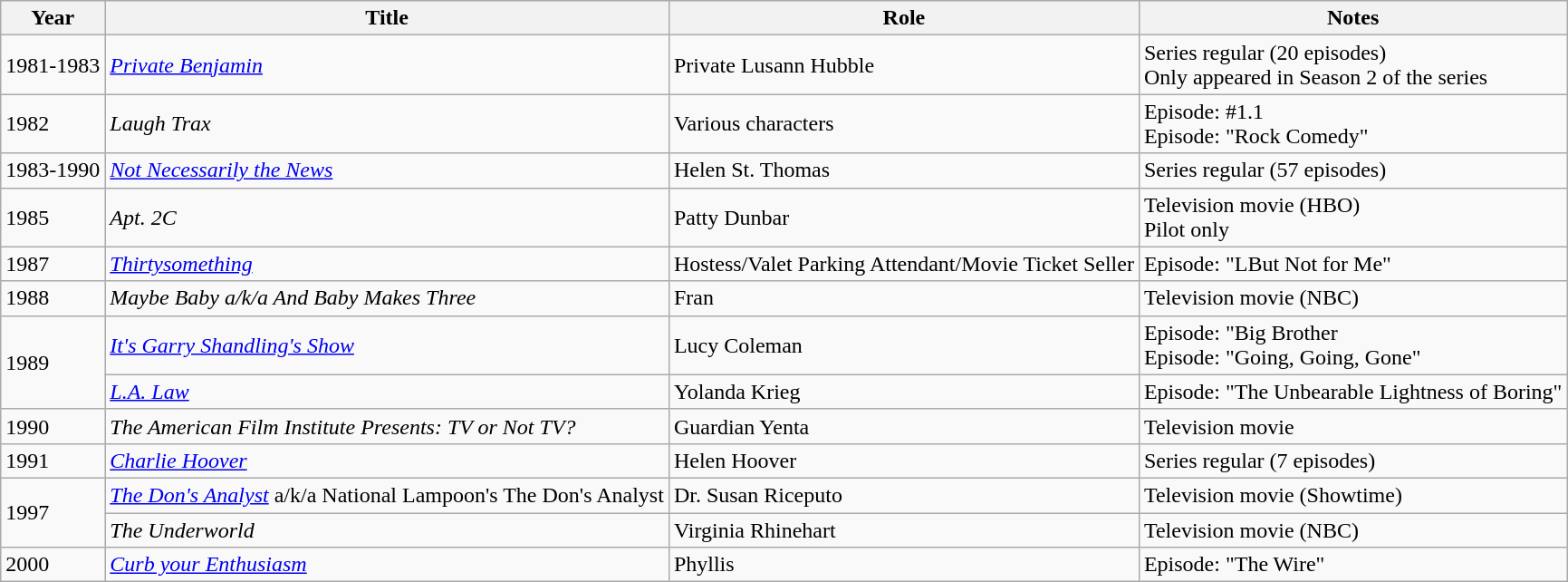<table class="wikitable">
<tr>
<th>Year</th>
<th>Title</th>
<th>Role</th>
<th>Notes</th>
</tr>
<tr>
<td>1981-1983</td>
<td><em><a href='#'>Private Benjamin</a></em></td>
<td>Private Lusann Hubble</td>
<td>Series regular (20 episodes)<br>Only appeared in Season 2 of the series</td>
</tr>
<tr>
<td>1982</td>
<td><em>Laugh Trax</em></td>
<td>Various characters</td>
<td>Episode: #1.1<br>Episode: "Rock Comedy"</td>
</tr>
<tr>
<td>1983-1990</td>
<td><em><a href='#'>Not Necessarily the News</a></em></td>
<td>Helen St. Thomas</td>
<td>Series regular (57 episodes)</td>
</tr>
<tr>
<td>1985</td>
<td><em>Apt. 2C</em></td>
<td>Patty Dunbar</td>
<td>Television movie (HBO)<br>Pilot only</td>
</tr>
<tr>
<td>1987</td>
<td><em><a href='#'>Thirtysomething</a></em></td>
<td>Hostess/Valet Parking Attendant/Movie Ticket Seller</td>
<td>Episode: "LBut Not for Me"</td>
</tr>
<tr>
<td>1988</td>
<td><em>Maybe Baby a/k/a And Baby Makes Three</em></td>
<td>Fran</td>
<td>Television movie (NBC)</td>
</tr>
<tr>
<td rowspan=2>1989</td>
<td><em><a href='#'>It's Garry Shandling's Show</a></em></td>
<td>Lucy Coleman</td>
<td>Episode: "Big Brother<br>Episode: "Going, Going, Gone"</td>
</tr>
<tr>
<td><em><a href='#'>L.A. Law</a></em></td>
<td>Yolanda Krieg</td>
<td>Episode: "The Unbearable Lightness of Boring"</td>
</tr>
<tr>
<td>1990</td>
<td><em>The American Film Institute Presents: TV or Not TV?</em></td>
<td>Guardian Yenta</td>
<td>Television movie</td>
</tr>
<tr>
<td>1991</td>
<td><em><a href='#'>Charlie Hoover</a></em></td>
<td>Helen Hoover</td>
<td>Series regular (7 episodes)</td>
</tr>
<tr>
<td rowspan=2>1997</td>
<td><em><a href='#'>The Don's Analyst</a></em> a/k/a National Lampoon's The Don's Analyst</td>
<td>Dr. Susan Riceputo</td>
<td>Television movie (Showtime)</td>
</tr>
<tr>
<td><em>The Underworld</em></td>
<td>Virginia Rhinehart</td>
<td>Television movie (NBC)</td>
</tr>
<tr>
<td>2000</td>
<td><em><a href='#'>Curb your Enthusiasm</a></em></td>
<td>Phyllis</td>
<td>Episode: "The Wire"</td>
</tr>
</table>
